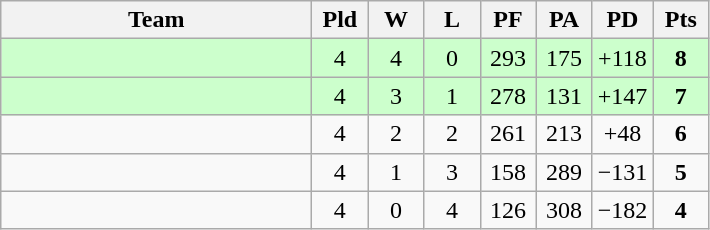<table class=wikitable style="text-align:center">
<tr>
<th width=200>Team</th>
<th width=30>Pld</th>
<th width=30>W</th>
<th width=30>L</th>
<th width=30>PF</th>
<th width=30>PA</th>
<th width=30>PD</th>
<th width=30>Pts</th>
</tr>
<tr bgcolor="#ccffcc">
<td align=left></td>
<td>4</td>
<td>4</td>
<td>0</td>
<td>293</td>
<td>175</td>
<td>+118</td>
<td><strong>8</strong></td>
</tr>
<tr bgcolor="#ccffcc">
<td align=left></td>
<td>4</td>
<td>3</td>
<td>1</td>
<td>278</td>
<td>131</td>
<td>+147</td>
<td><strong>7</strong></td>
</tr>
<tr>
<td align=left></td>
<td>4</td>
<td>2</td>
<td>2</td>
<td>261</td>
<td>213</td>
<td>+48</td>
<td><strong>6</strong></td>
</tr>
<tr>
<td align=left></td>
<td>4</td>
<td>1</td>
<td>3</td>
<td>158</td>
<td>289</td>
<td>−131</td>
<td><strong>5</strong></td>
</tr>
<tr>
<td align=left></td>
<td>4</td>
<td>0</td>
<td>4</td>
<td>126</td>
<td>308</td>
<td>−182</td>
<td><strong>4</strong></td>
</tr>
</table>
